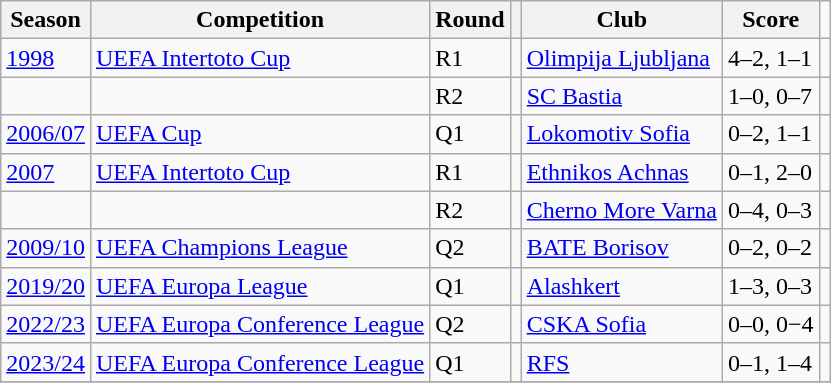<table class="wikitable">
<tr>
<th>Season</th>
<th>Competition</th>
<th>Round</th>
<th></th>
<th>Club</th>
<th>Score</th>
</tr>
<tr>
<td><a href='#'>1998</a></td>
<td><a href='#'>UEFA Intertoto Cup</a></td>
<td>R1</td>
<td></td>
<td><a href='#'>Olimpija Ljubljana</a></td>
<td>4–2, 1–1</td>
<td align="center"></td>
</tr>
<tr>
<td></td>
<td></td>
<td>R2</td>
<td></td>
<td><a href='#'>SC Bastia</a></td>
<td>1–0, 0–7</td>
<td align="center"></td>
</tr>
<tr>
<td><a href='#'>2006/07</a></td>
<td><a href='#'>UEFA Cup</a></td>
<td>Q1</td>
<td></td>
<td><a href='#'>Lokomotiv Sofia</a></td>
<td>0–2, 1–1</td>
<td align="center"></td>
</tr>
<tr>
<td><a href='#'>2007</a></td>
<td><a href='#'>UEFA Intertoto Cup</a></td>
<td>R1</td>
<td></td>
<td><a href='#'>Ethnikos Achnas</a></td>
<td>0–1, 2–0</td>
<td align="center"></td>
</tr>
<tr>
<td></td>
<td></td>
<td>R2</td>
<td></td>
<td><a href='#'>Cherno More Varna</a></td>
<td>0–4, 0–3</td>
<td align="center"></td>
</tr>
<tr>
<td><a href='#'>2009/10</a></td>
<td><a href='#'>UEFA Champions League</a></td>
<td>Q2</td>
<td></td>
<td><a href='#'>BATE Borisov</a></td>
<td>0–2, 0–2</td>
<td align="center"></td>
</tr>
<tr>
<td><a href='#'>2019/20</a></td>
<td><a href='#'>UEFA Europa League</a></td>
<td>Q1</td>
<td></td>
<td><a href='#'>Alashkert</a></td>
<td>1–3, 0–3</td>
<td align="center"></td>
</tr>
<tr>
<td><a href='#'>2022/23</a></td>
<td><a href='#'>UEFA Europa Conference League</a></td>
<td>Q2</td>
<td></td>
<td><a href='#'>CSKA Sofia</a></td>
<td>0–0, 0−4</td>
<td align="center"></td>
</tr>
<tr>
<td><a href='#'>2023/24</a></td>
<td><a href='#'>UEFA Europa Conference League</a></td>
<td>Q1</td>
<td></td>
<td><a href='#'>RFS</a></td>
<td>0–1, 1–4</td>
<td align="center"></td>
</tr>
<tr>
</tr>
</table>
